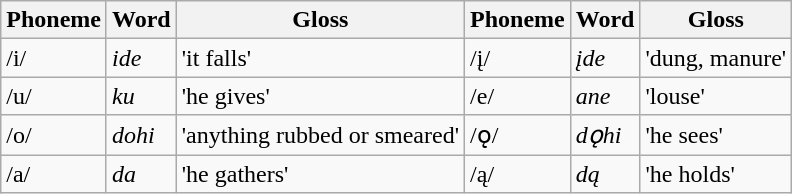<table class="wikitable">
<tr>
<th>Phoneme</th>
<th>Word</th>
<th>Gloss</th>
<th>Phoneme</th>
<th>Word</th>
<th>Gloss</th>
</tr>
<tr>
<td>/i/</td>
<td><em>ide</em></td>
<td>'it falls'</td>
<td>/į/</td>
<td><em>įde</em></td>
<td>'dung, manure'</td>
</tr>
<tr>
<td>/u/</td>
<td><em>ku</em></td>
<td>'he gives'</td>
<td>/e/</td>
<td><em>ane</em></td>
<td>'louse'</td>
</tr>
<tr>
<td>/o/</td>
<td><em>dohi</em></td>
<td>'anything rubbed or smeared'</td>
<td>/ǫ/</td>
<td><em>dǫhi</em></td>
<td>'he sees'</td>
</tr>
<tr>
<td>/a/</td>
<td><em>da</em></td>
<td>'he gathers'</td>
<td>/ą/</td>
<td><em>dą</em></td>
<td>'he holds'</td>
</tr>
</table>
